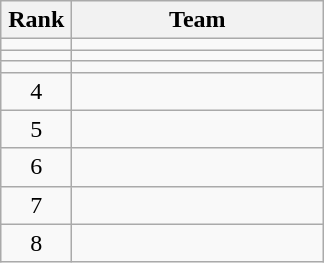<table class="wikitable" style="text-align: center">
<tr>
<th width=40px>Rank</th>
<th width=160px>Team</th>
</tr>
<tr>
<td></td>
<td align=left></td>
</tr>
<tr>
<td></td>
<td align=left></td>
</tr>
<tr>
<td></td>
<td align=left></td>
</tr>
<tr>
<td>4</td>
<td align=left></td>
</tr>
<tr>
<td>5</td>
<td align=left></td>
</tr>
<tr>
<td>6</td>
<td align=left></td>
</tr>
<tr>
<td>7</td>
<td align=left></td>
</tr>
<tr>
<td>8</td>
<td align=left></td>
</tr>
</table>
